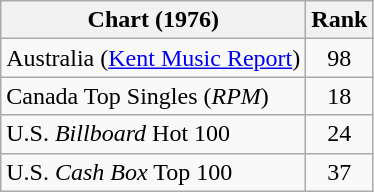<table class="wikitable">
<tr>
<th align="left">Chart (1976)</th>
<th style="text-align:center;">Rank</th>
</tr>
<tr>
<td>Australia (<a href='#'>Kent Music Report</a>)</td>
<td style="text-align:center;">98</td>
</tr>
<tr>
<td>Canada Top Singles (<em>RPM</em>)</td>
<td style="text-align:center;">18</td>
</tr>
<tr>
<td>U.S. <em>Billboard</em> Hot 100</td>
<td style="text-align:center;">24</td>
</tr>
<tr>
<td>U.S. <em>Cash Box</em> Top 100</td>
<td style="text-align:center;">37</td>
</tr>
</table>
